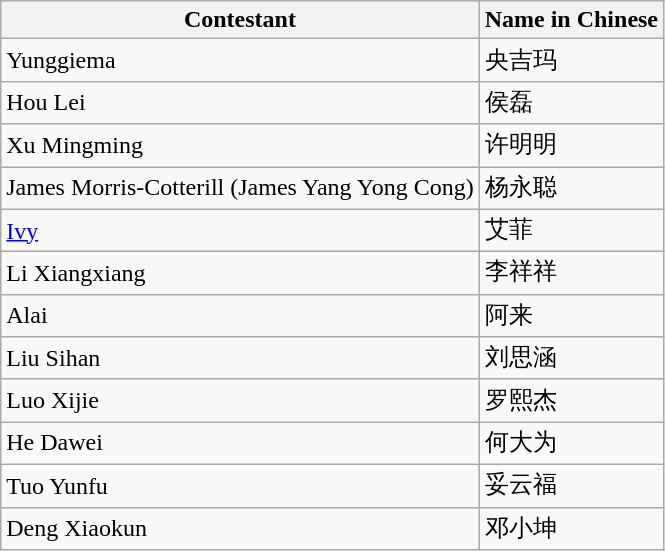<table class="wikitable">
<tr>
<th>Contestant</th>
<th>Name in Chinese</th>
</tr>
<tr>
<td>Yunggiema</td>
<td>央吉玛</td>
</tr>
<tr>
<td>Hou Lei</td>
<td>侯磊</td>
</tr>
<tr>
<td>Xu Mingming</td>
<td>许明明</td>
</tr>
<tr>
<td>James Morris-Cotterill (James Yang Yong Cong)</td>
<td>杨永聪</td>
</tr>
<tr>
<td><a href='#'>Ivy</a></td>
<td>艾菲</td>
</tr>
<tr>
<td>Li Xiangxiang</td>
<td>李祥祥</td>
</tr>
<tr>
<td>Alai</td>
<td>阿来</td>
</tr>
<tr>
<td>Liu Sihan</td>
<td>刘思涵</td>
</tr>
<tr>
<td>Luo Xijie</td>
<td>罗熙杰</td>
</tr>
<tr>
<td>He Dawei</td>
<td>何大为</td>
</tr>
<tr>
<td>Tuo Yunfu</td>
<td>妥云福</td>
</tr>
<tr>
<td>Deng Xiaokun</td>
<td>邓小坤</td>
</tr>
</table>
